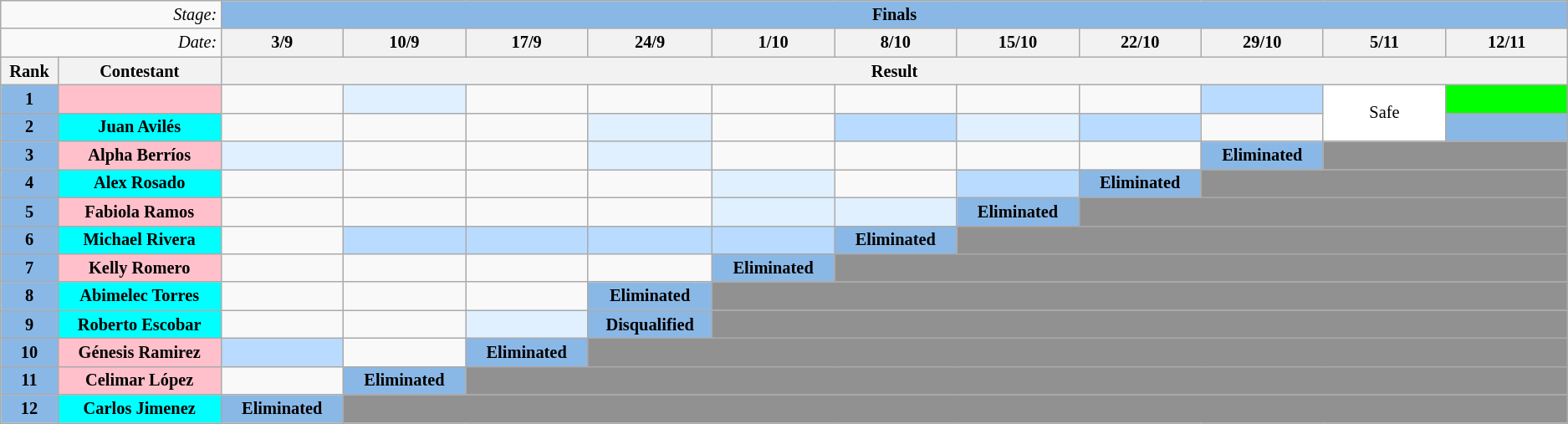<table class="wikitable" style="text-align:center; font-size:85%">
<tr>
<td colspan="2" style="text-align:right;"><em>Stage:</em></td>
<td colspan="11" style="background:#8ab8e6;"><strong>Finals</strong></td>
</tr>
<tr>
<td colspan="2" style="text-align:right;"><em>Date:</em></td>
<th width=6%>3/9</th>
<th width=6%>10/9</th>
<th width=6%>17/9</th>
<th width=6%>24/9</th>
<th width=6%>1/10</th>
<th width=6%>8/10</th>
<th width=6%>15/10</th>
<th width=6%>22/10</th>
<th width=6%>29/10</th>
<th width=6%>5/11</th>
<th width=6%>12/11</th>
</tr>
<tr>
<th width=2%>Rank</th>
<th width=8%>Contestant</th>
<th colspan="11">Result</th>
</tr>
<tr>
<td style="background:#8ab8e6;"><strong>1</strong></td>
<td style="background:pink;"><strong></strong></td>
<td></td>
<td style="background:#e0f0ff;"></td>
<td></td>
<td></td>
<td></td>
<td></td>
<td></td>
<td></td>
<td style="background:#b8dbff;"></td>
<td bgcolor="white" align="center" rowspan=2>Safe</td>
<td style="background:#00FF00;"></td>
</tr>
<tr>
<td style="background:#8ab8e6;"><strong>2</strong></td>
<td style="background:cyan;"><strong>Juan Avilés</strong></td>
<td></td>
<td></td>
<td></td>
<td style="background:#e0f0ff;"></td>
<td></td>
<td style="background:#b8dbff;"></td>
<td style="background:#e0f0ff;"></td>
<td style="background:#b8dbff;"></td>
<td></td>
<td style="background:#8ab8e6;"></td>
</tr>
<tr>
<td style="background:#8ab8e6;"><strong>3</strong></td>
<td style="background:pink;"><strong>Alpha Berríos</strong></td>
<td style="background:#e0f0ff;"></td>
<td></td>
<td></td>
<td style="background:#e0f0ff;"></td>
<td></td>
<td></td>
<td></td>
<td></td>
<td style="background:#8ab8e6;"><strong>Eliminated</strong></td>
<td style="background:#919191;" colspan="3"></td>
</tr>
<tr>
<td style="background:#8ab8e6;"><strong>4</strong></td>
<td style="background:cyan;"><strong>Alex Rosado</strong></td>
<td></td>
<td></td>
<td></td>
<td></td>
<td style="background:#e0f0ff;"></td>
<td></td>
<td style="background:#b8dbff;"></td>
<td style="background:#8ab8e6;"><strong>Eliminated</strong></td>
<td style="background:#919191;" colspan="4"></td>
</tr>
<tr>
<td style="background:#8ab8e6;"><strong>5</strong></td>
<td style="background:pink;"><strong>Fabiola Ramos</strong></td>
<td></td>
<td></td>
<td></td>
<td></td>
<td style="background:#e0f0ff;"></td>
<td style="background:#e0f0ff;"></td>
<td style="background:#8ab8e6;"><strong>Eliminated</strong></td>
<td style="background:#919191;" colspan="5"></td>
</tr>
<tr>
<td style="background:#8ab8e6;"><strong>6</strong></td>
<td style="background:cyan;"><strong>Michael Rivera</strong></td>
<td></td>
<td style="background:#b8dbff;"></td>
<td style="background:#b8dbff;"></td>
<td style="background:#b8dbff;"></td>
<td style="background:#b8dbff;"></td>
<td style="background:#8ab8e6;"><strong>Eliminated</strong></td>
<td style="background:#919191;" colspan="5"></td>
</tr>
<tr>
<td style="background:#8ab8e6;"><strong>7</strong></td>
<td style="background:pink;"><strong>Kelly Romero</strong></td>
<td></td>
<td></td>
<td></td>
<td></td>
<td style="background:#8ab8e6;"><strong>Eliminated</strong></td>
<td style="background:#919191;" colspan="6"></td>
</tr>
<tr>
<td style="background:#8ab8e6;"><strong>8</strong></td>
<td style="background:cyan;"><strong>Abimelec Torres</strong></td>
<td></td>
<td></td>
<td></td>
<td style="background:#8ab8e6;"><strong>Eliminated</strong></td>
<td style="background:#919191;" colspan="7"></td>
</tr>
<tr>
<td style="background:#8ab8e6;"><strong>9</strong></td>
<td style="background:cyan;"><strong>Roberto Escobar</strong></td>
<td></td>
<td></td>
<td style="background:#e0f0ff;"></td>
<td style="background:#8ab8e6;"><strong>Disqualified</strong></td>
<td style="background:#919191;" colspan="7"></td>
</tr>
<tr>
<td style="background:#8ab8e6;"><strong>10</strong></td>
<td style="background:pink;"><strong>Génesis Ramirez</strong></td>
<td style="background:#b8dbff;"></td>
<td></td>
<td style="background:#8ab8e6;"><strong>Eliminated</strong></td>
<td style="background:#919191;" colspan="8"></td>
</tr>
<tr>
<td style="background:#8ab8e6;"><strong>11</strong></td>
<td style="background:pink;"><strong>Celimar López</strong></td>
<td></td>
<td style="background:#8ab8e6;"><strong>Eliminated</strong></td>
<td style="background:#919191;" colspan="9"></td>
</tr>
<tr>
<td style="background:#8ab8e6;"><strong>12</strong></td>
<td style="background:cyan;"><strong>Carlos Jimenez</strong></td>
<td style="background:#8ab8e6;"><strong>Eliminated</strong></td>
<td style="background:#919191;" colspan="10"></td>
</tr>
</table>
